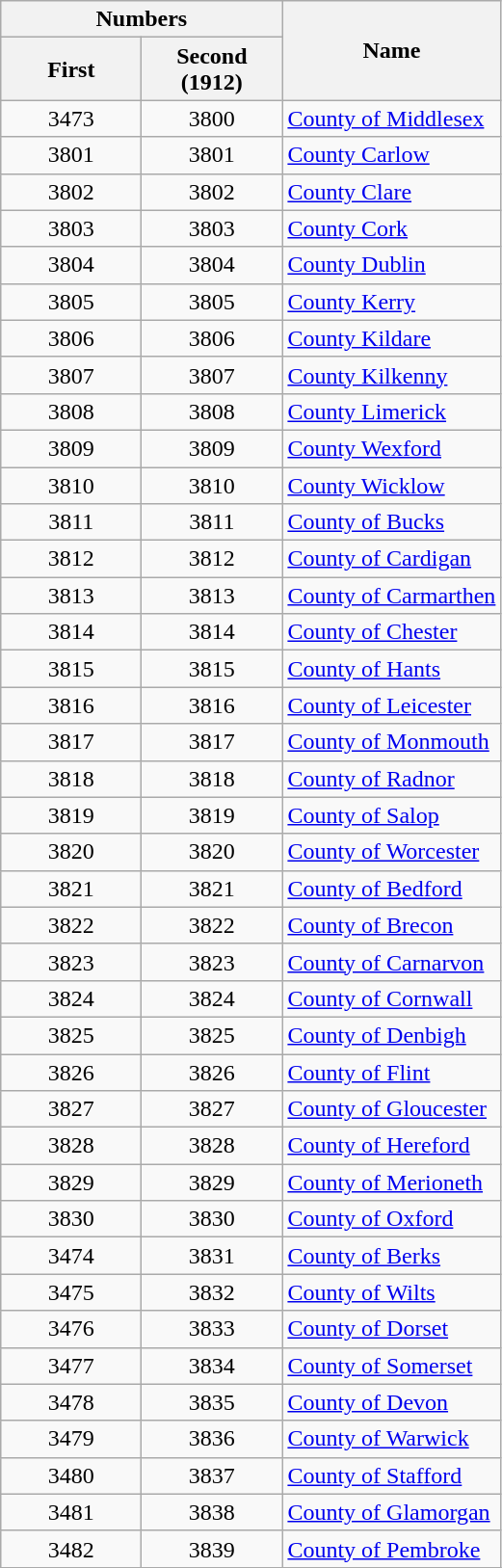<table class="wikitable">
<tr>
<th colspan=2 align=center>Numbers</th>
<th rowspan=2 align=center>Name</th>
</tr>
<tr>
<th width="90" align=center>First</th>
<th width="90" align=center>Second (1912)</th>
</tr>
<tr>
<td align=center>3473</td>
<td align=center>3800</td>
<td><a href='#'>County of Middlesex</a></td>
</tr>
<tr>
<td align=center>3801</td>
<td align=center>3801</td>
<td><a href='#'>County Carlow</a></td>
</tr>
<tr>
<td align=center>3802</td>
<td align=center>3802</td>
<td><a href='#'>County Clare</a></td>
</tr>
<tr>
<td align=center>3803</td>
<td align=center>3803</td>
<td><a href='#'>County Cork</a></td>
</tr>
<tr>
<td align=center>3804</td>
<td align=center>3804</td>
<td><a href='#'>County Dublin</a></td>
</tr>
<tr>
<td align=center>3805</td>
<td align=center>3805</td>
<td><a href='#'>County Kerry</a></td>
</tr>
<tr>
<td align=center>3806</td>
<td align=center>3806</td>
<td><a href='#'>County Kildare</a></td>
</tr>
<tr>
<td align=center>3807</td>
<td align=center>3807</td>
<td><a href='#'>County Kilkenny</a></td>
</tr>
<tr>
<td align=center>3808</td>
<td align=center>3808</td>
<td><a href='#'>County Limerick</a></td>
</tr>
<tr>
<td align=center>3809</td>
<td align=center>3809</td>
<td><a href='#'>County Wexford</a></td>
</tr>
<tr>
<td align=center>3810</td>
<td align=center>3810</td>
<td><a href='#'>County Wicklow</a></td>
</tr>
<tr>
<td align=center>3811</td>
<td align=center>3811</td>
<td><a href='#'>County of Bucks</a></td>
</tr>
<tr>
<td align=center>3812</td>
<td align=center>3812</td>
<td><a href='#'>County of Cardigan</a></td>
</tr>
<tr>
<td align=center>3813</td>
<td align=center>3813</td>
<td><a href='#'>County of Carmarthen</a></td>
</tr>
<tr>
<td align=center>3814</td>
<td align=center>3814</td>
<td><a href='#'>County of Chester</a></td>
</tr>
<tr>
<td align=center>3815</td>
<td align=center>3815</td>
<td><a href='#'>County of Hants</a></td>
</tr>
<tr>
<td align=center>3816</td>
<td align=center>3816</td>
<td><a href='#'>County of Leicester</a></td>
</tr>
<tr>
<td align=center>3817</td>
<td align=center>3817</td>
<td><a href='#'>County of Monmouth</a></td>
</tr>
<tr>
<td align=center>3818</td>
<td align=center>3818</td>
<td><a href='#'>County of Radnor</a></td>
</tr>
<tr>
<td align=center>3819</td>
<td align=center>3819</td>
<td><a href='#'>County of Salop</a></td>
</tr>
<tr>
<td align=center>3820</td>
<td align=center>3820</td>
<td><a href='#'>County of Worcester</a></td>
</tr>
<tr>
<td align=center>3821</td>
<td align=center>3821</td>
<td><a href='#'>County of Bedford</a></td>
</tr>
<tr>
<td align=center>3822</td>
<td align=center>3822</td>
<td><a href='#'>County of Brecon</a></td>
</tr>
<tr>
<td align=center>3823</td>
<td align=center>3823</td>
<td><a href='#'>County of Carnarvon</a></td>
</tr>
<tr>
<td align=center>3824</td>
<td align=center>3824</td>
<td><a href='#'>County of Cornwall</a></td>
</tr>
<tr>
<td align=center>3825</td>
<td align=center>3825</td>
<td><a href='#'>County of Denbigh</a></td>
</tr>
<tr>
<td align=center>3826</td>
<td align=center>3826</td>
<td><a href='#'>County of Flint</a></td>
</tr>
<tr>
<td align=center>3827</td>
<td align=center>3827</td>
<td><a href='#'>County of Gloucester</a></td>
</tr>
<tr>
<td align=center>3828</td>
<td align=center>3828</td>
<td><a href='#'>County of Hereford</a></td>
</tr>
<tr>
<td align=center>3829</td>
<td align=center>3829</td>
<td><a href='#'>County of Merioneth</a></td>
</tr>
<tr>
<td align=center>3830</td>
<td align=center>3830</td>
<td><a href='#'>County of Oxford</a></td>
</tr>
<tr>
<td align=center>3474</td>
<td align=center>3831</td>
<td><a href='#'>County of Berks</a></td>
</tr>
<tr>
<td align=center>3475</td>
<td align=center>3832</td>
<td><a href='#'>County of Wilts</a></td>
</tr>
<tr>
<td align=center>3476</td>
<td align=center>3833</td>
<td><a href='#'>County of Dorset</a></td>
</tr>
<tr>
<td align=center>3477</td>
<td align=center>3834</td>
<td><a href='#'>County of Somerset</a></td>
</tr>
<tr>
<td align=center>3478</td>
<td align=center>3835</td>
<td><a href='#'>County of Devon</a></td>
</tr>
<tr>
<td align=center>3479</td>
<td align=center>3836</td>
<td><a href='#'>County of Warwick</a></td>
</tr>
<tr>
<td align=center>3480</td>
<td align=center>3837</td>
<td><a href='#'>County of Stafford</a></td>
</tr>
<tr>
<td align=center>3481</td>
<td align=center>3838</td>
<td><a href='#'>County of Glamorgan</a></td>
</tr>
<tr>
<td align=center>3482</td>
<td align=center>3839</td>
<td><a href='#'>County of Pembroke</a></td>
</tr>
<tr>
</tr>
</table>
